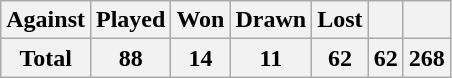<table class="wikitable" style="text-align: center; font-size: 100%;">
<tr>
<th>Against</th>
<th>Played</th>
<th>Won</th>
<th>Drawn</th>
<th>Lost</th>
<th></th>
<th></th>
</tr>
<tr>
<th>Total</th>
<th>88</th>
<th>14</th>
<th>11</th>
<th>62</th>
<th>62</th>
<th>268</th>
</tr>
</table>
